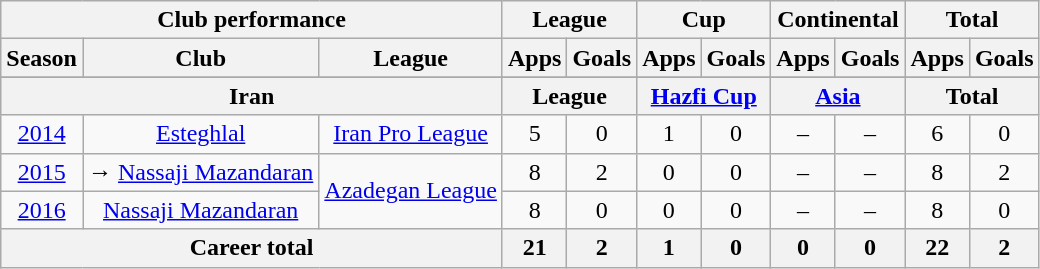<table class="wikitable" style="text-align:center">
<tr>
<th colspan=3>Club performance</th>
<th colspan=2>League</th>
<th colspan=2>Cup</th>
<th colspan=2>Continental</th>
<th colspan=2>Total</th>
</tr>
<tr>
<th>Season</th>
<th>Club</th>
<th>League</th>
<th>Apps</th>
<th>Goals</th>
<th>Apps</th>
<th>Goals</th>
<th>Apps</th>
<th>Goals</th>
<th>Apps</th>
<th>Goals</th>
</tr>
<tr>
</tr>
<tr>
<th colspan=3>Iran</th>
<th colspan=2>League</th>
<th colspan=2><a href='#'>Hazfi Cup</a></th>
<th colspan=2><a href='#'>Asia</a></th>
<th colspan=2>Total</th>
</tr>
<tr>
<td><a href='#'>2014</a></td>
<td rowspan="1"><a href='#'>Esteghlal</a></td>
<td rowspan="1"><a href='#'>Iran Pro League</a></td>
<td>5</td>
<td>0</td>
<td>1</td>
<td>0</td>
<td>–</td>
<td>–</td>
<td>6</td>
<td>0</td>
</tr>
<tr>
<td><a href='#'>2015</a></td>
<td rowspan="1">→ <a href='#'>Nassaji Mazandaran</a></td>
<td rowspan="2"><a href='#'>Azadegan League</a></td>
<td>8</td>
<td>2</td>
<td>0</td>
<td>0</td>
<td>–</td>
<td>–</td>
<td>8</td>
<td>2</td>
</tr>
<tr>
<td><a href='#'>2016</a></td>
<td rowspan="1"><a href='#'>Nassaji Mazandaran</a></td>
<td>8</td>
<td>0</td>
<td>0</td>
<td>0</td>
<td>–</td>
<td>–</td>
<td>8</td>
<td>0</td>
</tr>
<tr>
<th colspan=3>Career total</th>
<th>21</th>
<th>2</th>
<th>1</th>
<th>0</th>
<th>0</th>
<th>0</th>
<th>22</th>
<th>2</th>
</tr>
</table>
